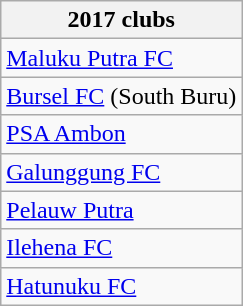<table class="wikitable">
<tr>
<th><strong>2017 clubs</strong></th>
</tr>
<tr>
<td><a href='#'>Maluku Putra FC</a></td>
</tr>
<tr>
<td><a href='#'>Bursel FC</a> (South Buru)</td>
</tr>
<tr>
<td><a href='#'>PSA Ambon</a></td>
</tr>
<tr>
<td><a href='#'>Galunggung FC</a></td>
</tr>
<tr>
<td><a href='#'>Pelauw Putra</a></td>
</tr>
<tr>
<td><a href='#'>Ilehena FC</a></td>
</tr>
<tr>
<td><a href='#'>Hatunuku FC</a></td>
</tr>
</table>
